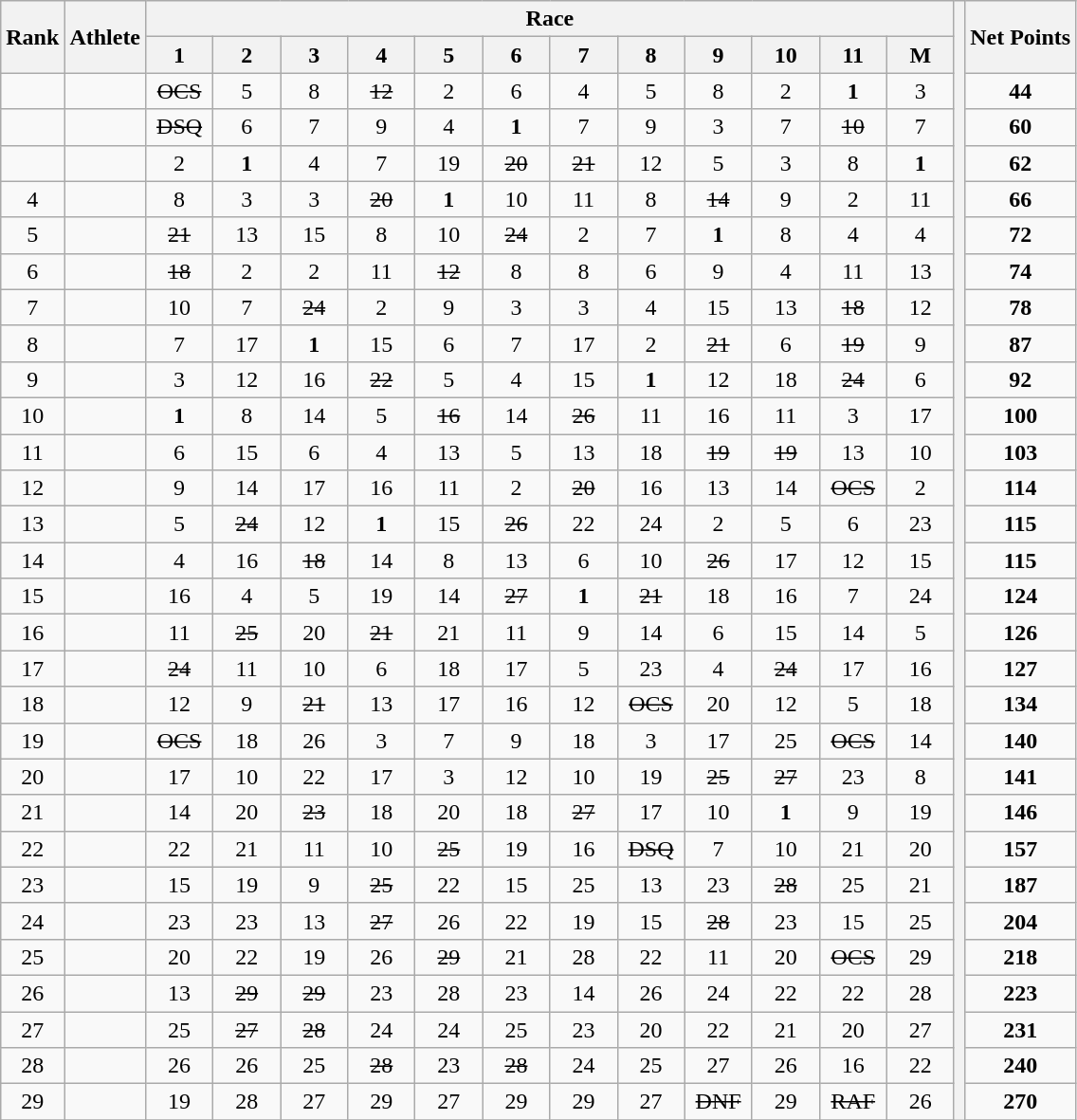<table class="wikitable" style="text-align:center">
<tr>
<th rowspan="2">Rank</th>
<th rowspan="2">Athlete</th>
<th colspan="12">Race</th>
<th width=1% rowspan=45></th>
<th rowspan="2">Net Points</th>
</tr>
<tr>
<th width=40>1</th>
<th width=40>2</th>
<th width=40>3</th>
<th width=40>4</th>
<th width=40>5</th>
<th width=40>6</th>
<th width=40>7</th>
<th width=40>8</th>
<th width=40>9</th>
<th width=40>10</th>
<th width=40>11</th>
<th width=40>M</th>
</tr>
<tr>
<td></td>
<td align=left></td>
<td><s>OCS</s></td>
<td>5</td>
<td>8</td>
<td><s>12</s></td>
<td>2</td>
<td>6</td>
<td>4</td>
<td>5</td>
<td>8</td>
<td>2</td>
<td><strong>1</strong></td>
<td>3</td>
<td><strong>44</strong></td>
</tr>
<tr>
<td></td>
<td align=left></td>
<td><s>DSQ</s></td>
<td>6</td>
<td>7</td>
<td>9</td>
<td>4</td>
<td><strong>1</strong></td>
<td>7</td>
<td>9</td>
<td>3</td>
<td>7</td>
<td><s>10</s></td>
<td>7</td>
<td><strong>60</strong></td>
</tr>
<tr>
<td></td>
<td align=left></td>
<td>2</td>
<td><strong>1</strong></td>
<td>4</td>
<td>7</td>
<td>19</td>
<td><s>20</s></td>
<td><s>21</s></td>
<td>12</td>
<td>5</td>
<td>3</td>
<td>8</td>
<td><strong>1</strong></td>
<td><strong>62</strong></td>
</tr>
<tr>
<td>4</td>
<td align=left></td>
<td>8</td>
<td>3</td>
<td>3</td>
<td><s>20</s></td>
<td><strong>1</strong></td>
<td>10</td>
<td>11</td>
<td>8</td>
<td><s>14</s></td>
<td>9</td>
<td>2</td>
<td>11</td>
<td><strong>66</strong></td>
</tr>
<tr>
<td>5</td>
<td align=left></td>
<td><s>21</s></td>
<td>13</td>
<td>15</td>
<td>8</td>
<td>10</td>
<td><s>24</s></td>
<td>2</td>
<td>7</td>
<td><strong>1</strong></td>
<td>8</td>
<td>4</td>
<td>4</td>
<td><strong>72</strong></td>
</tr>
<tr>
<td>6</td>
<td align=left></td>
<td><s>18</s></td>
<td>2</td>
<td>2</td>
<td>11</td>
<td><s>12</s></td>
<td>8</td>
<td>8</td>
<td>6</td>
<td>9</td>
<td>4</td>
<td>11</td>
<td>13</td>
<td><strong>74</strong></td>
</tr>
<tr>
<td>7</td>
<td align=left></td>
<td>10</td>
<td>7</td>
<td><s>24</s></td>
<td>2</td>
<td>9</td>
<td>3</td>
<td>3</td>
<td>4</td>
<td>15</td>
<td>13</td>
<td><s>18</s></td>
<td>12</td>
<td><strong>78</strong></td>
</tr>
<tr>
<td>8</td>
<td align=left></td>
<td>7</td>
<td>17</td>
<td><strong>1</strong></td>
<td>15</td>
<td>6</td>
<td>7</td>
<td>17</td>
<td>2</td>
<td><s>21</s></td>
<td>6</td>
<td><s>19</s></td>
<td>9</td>
<td><strong>87</strong></td>
</tr>
<tr>
<td>9</td>
<td align=left></td>
<td>3</td>
<td>12</td>
<td>16</td>
<td><s>22</s></td>
<td>5</td>
<td>4</td>
<td>15</td>
<td><strong>1</strong></td>
<td>12</td>
<td>18</td>
<td><s>24</s></td>
<td>6</td>
<td><strong>92</strong></td>
</tr>
<tr>
<td>10</td>
<td align=left></td>
<td><strong>1</strong></td>
<td>8</td>
<td>14</td>
<td>5</td>
<td><s>16</s></td>
<td>14</td>
<td><s>26</s></td>
<td>11</td>
<td>16</td>
<td>11</td>
<td>3</td>
<td>17</td>
<td><strong>100</strong></td>
</tr>
<tr>
<td>11</td>
<td align=left></td>
<td>6</td>
<td>15</td>
<td>6</td>
<td>4</td>
<td>13</td>
<td>5</td>
<td>13</td>
<td>18</td>
<td><s>19</s></td>
<td><s>19</s></td>
<td>13</td>
<td>10</td>
<td><strong>103</strong></td>
</tr>
<tr>
<td>12</td>
<td align=left></td>
<td>9</td>
<td>14</td>
<td>17</td>
<td>16</td>
<td>11</td>
<td>2</td>
<td><s>20</s></td>
<td>16</td>
<td>13</td>
<td>14</td>
<td><s>OCS</s></td>
<td>2</td>
<td><strong>114</strong></td>
</tr>
<tr>
<td>13</td>
<td align=left></td>
<td>5</td>
<td><s>24</s></td>
<td>12</td>
<td><strong>1</strong></td>
<td>15</td>
<td><s>26</s></td>
<td>22</td>
<td>24</td>
<td>2</td>
<td>5</td>
<td>6</td>
<td>23</td>
<td><strong>115</strong></td>
</tr>
<tr>
<td>14</td>
<td align=left></td>
<td>4</td>
<td>16</td>
<td><s>18</s></td>
<td>14</td>
<td>8</td>
<td>13</td>
<td>6</td>
<td>10</td>
<td><s>26</s></td>
<td>17</td>
<td>12</td>
<td>15</td>
<td><strong>115</strong></td>
</tr>
<tr>
<td>15</td>
<td align=left></td>
<td>16</td>
<td>4</td>
<td>5</td>
<td>19</td>
<td>14</td>
<td><s>27</s></td>
<td><strong>1</strong></td>
<td><s>21</s></td>
<td>18</td>
<td>16</td>
<td>7</td>
<td>24</td>
<td><strong>124</strong></td>
</tr>
<tr>
<td>16</td>
<td align=left></td>
<td>11</td>
<td><s>25</s></td>
<td>20</td>
<td><s>21</s></td>
<td>21</td>
<td>11</td>
<td>9</td>
<td>14</td>
<td>6</td>
<td>15</td>
<td>14</td>
<td>5</td>
<td><strong>126</strong></td>
</tr>
<tr>
<td>17</td>
<td align=left></td>
<td><s>24</s></td>
<td>11</td>
<td>10</td>
<td>6</td>
<td>18</td>
<td>17</td>
<td>5</td>
<td>23</td>
<td>4</td>
<td><s>24</s></td>
<td>17</td>
<td>16</td>
<td><strong>127</strong></td>
</tr>
<tr>
<td>18</td>
<td align=left></td>
<td>12</td>
<td>9</td>
<td><s>21</s></td>
<td>13</td>
<td>17</td>
<td>16</td>
<td>12</td>
<td><s>OCS</s></td>
<td>20</td>
<td>12</td>
<td>5</td>
<td>18</td>
<td><strong>134</strong></td>
</tr>
<tr>
<td>19</td>
<td align=left></td>
<td><s>OCS</s></td>
<td>18</td>
<td>26</td>
<td>3</td>
<td>7</td>
<td>9</td>
<td>18</td>
<td>3</td>
<td>17</td>
<td>25</td>
<td><s>OCS</s></td>
<td>14</td>
<td><strong>140</strong></td>
</tr>
<tr>
<td>20</td>
<td align=left></td>
<td>17</td>
<td>10</td>
<td>22</td>
<td>17</td>
<td>3</td>
<td>12</td>
<td>10</td>
<td>19</td>
<td><s>25</s></td>
<td><s>27</s></td>
<td>23</td>
<td>8</td>
<td><strong>141</strong></td>
</tr>
<tr>
<td>21</td>
<td align=left></td>
<td>14</td>
<td>20</td>
<td><s>23</s></td>
<td>18</td>
<td>20</td>
<td>18</td>
<td><s>27</s></td>
<td>17</td>
<td>10</td>
<td><strong>1</strong></td>
<td>9</td>
<td>19</td>
<td><strong>146</strong></td>
</tr>
<tr>
<td>22</td>
<td align=left></td>
<td>22</td>
<td>21</td>
<td>11</td>
<td>10</td>
<td><s>25</s></td>
<td>19</td>
<td>16</td>
<td><s>DSQ</s></td>
<td>7</td>
<td>10</td>
<td>21</td>
<td>20</td>
<td><strong>157</strong></td>
</tr>
<tr>
<td>23</td>
<td align=left></td>
<td>15</td>
<td>19</td>
<td>9</td>
<td><s>25</s></td>
<td>22</td>
<td>15</td>
<td>25</td>
<td>13</td>
<td>23</td>
<td><s>28</s></td>
<td>25</td>
<td>21</td>
<td><strong>187</strong></td>
</tr>
<tr>
<td>24</td>
<td align=left></td>
<td>23</td>
<td>23</td>
<td>13</td>
<td><s>27</s></td>
<td>26</td>
<td>22</td>
<td>19</td>
<td>15</td>
<td><s>28</s></td>
<td>23</td>
<td>15</td>
<td>25</td>
<td><strong>204</strong></td>
</tr>
<tr>
<td>25</td>
<td align=left></td>
<td>20</td>
<td>22</td>
<td>19</td>
<td>26</td>
<td><s>29</s></td>
<td>21</td>
<td>28</td>
<td>22</td>
<td>11</td>
<td>20</td>
<td><s>OCS</s></td>
<td>29</td>
<td><strong>218</strong></td>
</tr>
<tr>
<td>26</td>
<td align=left></td>
<td>13</td>
<td><s>29</s></td>
<td><s>29</s></td>
<td>23</td>
<td>28</td>
<td>23</td>
<td>14</td>
<td>26</td>
<td>24</td>
<td>22</td>
<td>22</td>
<td>28</td>
<td><strong>223</strong></td>
</tr>
<tr>
<td>27</td>
<td align=left></td>
<td>25</td>
<td><s>27</s></td>
<td><s>28</s></td>
<td>24</td>
<td>24</td>
<td>25</td>
<td>23</td>
<td>20</td>
<td>22</td>
<td>21</td>
<td>20</td>
<td>27</td>
<td><strong>231</strong></td>
</tr>
<tr>
<td>28</td>
<td align=left></td>
<td>26</td>
<td>26</td>
<td>25</td>
<td><s>28</s></td>
<td>23</td>
<td><s>28</s></td>
<td>24</td>
<td>25</td>
<td>27</td>
<td>26</td>
<td>16</td>
<td>22</td>
<td><strong>240</strong></td>
</tr>
<tr>
<td>29</td>
<td align=left></td>
<td>19</td>
<td>28</td>
<td>27</td>
<td>29</td>
<td>27</td>
<td>29</td>
<td>29</td>
<td>27</td>
<td><s>DNF</s></td>
<td>29</td>
<td><s>RAF</s></td>
<td>26</td>
<td><strong>270</strong></td>
</tr>
<tr>
</tr>
</table>
